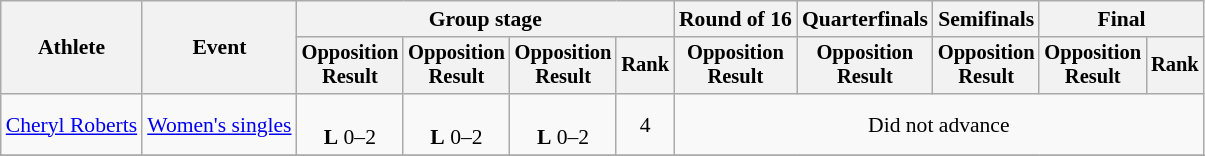<table class="wikitable" border="1" style="font-size:90%">
<tr>
<th rowspan="2">Athlete</th>
<th rowspan="2">Event</th>
<th colspan="4">Group stage</th>
<th>Round of 16</th>
<th>Quarterfinals</th>
<th>Semifinals</th>
<th colspan=2>Final</th>
</tr>
<tr style="font-size:95%">
<th>Opposition<br>Result</th>
<th>Opposition<br>Result</th>
<th>Opposition<br>Result</th>
<th>Rank</th>
<th>Opposition<br>Result</th>
<th>Opposition<br>Result</th>
<th>Opposition<br>Result</th>
<th>Opposition<br>Result</th>
<th>Rank</th>
</tr>
<tr>
<td><a href='#'>Cheryl Roberts</a></td>
<td><a href='#'>Women's singles</a></td>
<td align=center><br><strong>L</strong> 0–2</td>
<td align=center><br><strong>L</strong> 0–2</td>
<td align=center><br><strong>L</strong> 0–2</td>
<td align=center>4</td>
<td colspan=5 align=center>Did not advance</td>
</tr>
<tr>
</tr>
</table>
